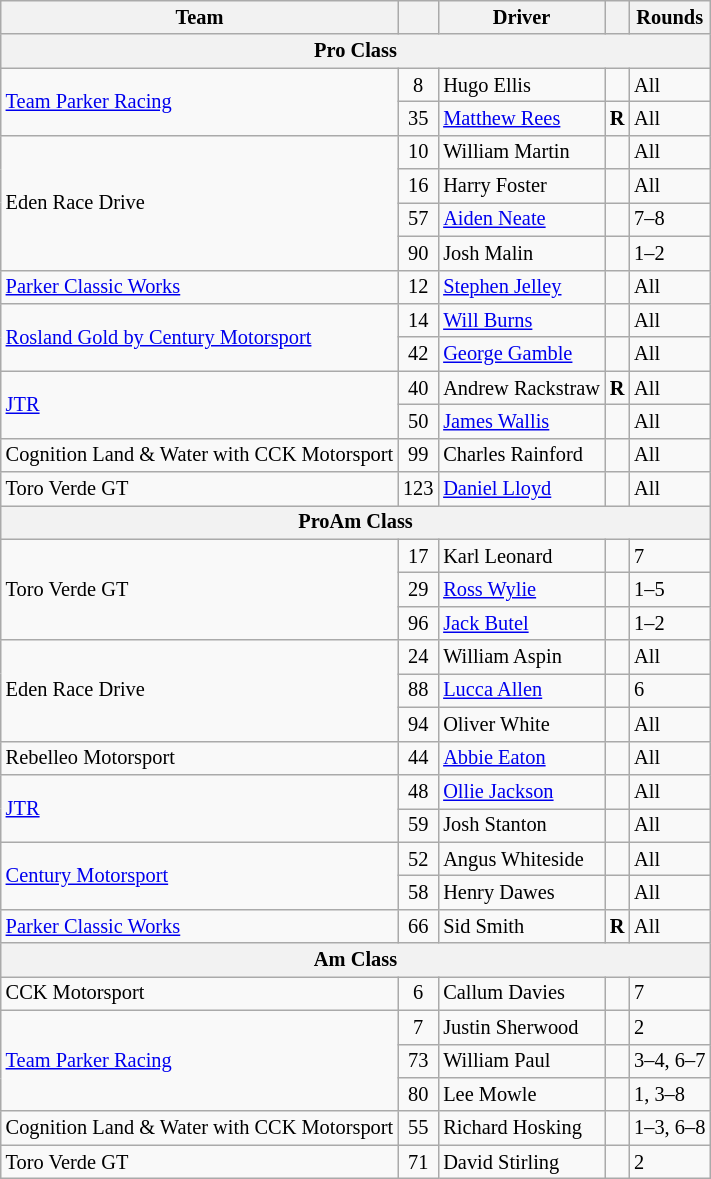<table class="wikitable" style="font-size: 85%;">
<tr>
<th>Team</th>
<th></th>
<th>Driver</th>
<th></th>
<th>Rounds</th>
</tr>
<tr>
<th colspan="5">Pro Class</th>
</tr>
<tr>
<td rowspan="2"><a href='#'>Team Parker Racing</a></td>
<td align="center">8</td>
<td> Hugo Ellis</td>
<td></td>
<td>All</td>
</tr>
<tr>
<td align="center">35</td>
<td> <a href='#'>Matthew Rees</a></td>
<td align="center"><strong><span>R</span></strong></td>
<td>All</td>
</tr>
<tr>
<td rowspan="4">Eden Race Drive</td>
<td align="center">10</td>
<td> William Martin</td>
<td></td>
<td>All</td>
</tr>
<tr>
<td align="center">16</td>
<td> Harry Foster</td>
<td></td>
<td>All</td>
</tr>
<tr>
<td align="center">57</td>
<td> <a href='#'>Aiden Neate</a></td>
<td></td>
<td>7–8</td>
</tr>
<tr>
<td align="center">90</td>
<td> Josh Malin</td>
<td></td>
<td>1–2</td>
</tr>
<tr>
<td><a href='#'>Parker Classic Works</a></td>
<td align="center">12</td>
<td> <a href='#'>Stephen Jelley</a></td>
<td></td>
<td>All</td>
</tr>
<tr>
<td rowspan="2"><a href='#'>Rosland Gold by Century Motorsport</a></td>
<td align="center">14</td>
<td nowrap=""> <a href='#'>Will Burns</a></td>
<td></td>
<td>All</td>
</tr>
<tr>
<td align="center">42</td>
<td> <a href='#'>George Gamble</a></td>
<td></td>
<td>All</td>
</tr>
<tr>
<td rowspan="2"><a href='#'>JTR</a></td>
<td align="center">40</td>
<td> Andrew Rackstraw</td>
<td align="center"><strong><span>R</span></strong></td>
<td>All</td>
</tr>
<tr>
<td align="center">50</td>
<td> <a href='#'>James Wallis</a></td>
<td></td>
<td>All</td>
</tr>
<tr>
<td>Cognition Land & Water with CCK Motorsport</td>
<td align="center">99</td>
<td> Charles Rainford</td>
<td></td>
<td>All</td>
</tr>
<tr>
<td>Toro Verde GT</td>
<td align="center">123</td>
<td> <a href='#'>Daniel Lloyd</a></td>
<td></td>
<td>All</td>
</tr>
<tr>
<th colspan="5">ProAm Class</th>
</tr>
<tr>
<td rowspan="3">Toro Verde GT</td>
<td align="center">17</td>
<td> Karl Leonard</td>
<td></td>
<td>7</td>
</tr>
<tr>
<td align="center">29</td>
<td> <a href='#'>Ross Wylie</a></td>
<td></td>
<td>1–5</td>
</tr>
<tr>
<td align="center">96</td>
<td> <a href='#'>Jack Butel</a></td>
<td align="center"></td>
<td>1–2</td>
</tr>
<tr>
<td rowspan="3">Eden Race Drive</td>
<td align="center">24</td>
<td> William Aspin</td>
<td></td>
<td>All</td>
</tr>
<tr>
<td align="center">88</td>
<td> <a href='#'>Lucca Allen</a></td>
<td></td>
<td>6</td>
</tr>
<tr>
<td align="center">94</td>
<td> Oliver White</td>
<td></td>
<td>All</td>
</tr>
<tr>
<td>Rebelleo Motorsport</td>
<td align="center">44</td>
<td> <a href='#'>Abbie Eaton</a></td>
<td></td>
<td>All</td>
</tr>
<tr>
<td rowspan="2"><a href='#'>JTR</a></td>
<td align="center">48</td>
<td> <a href='#'>Ollie Jackson</a></td>
<td></td>
<td>All</td>
</tr>
<tr>
<td align="center">59</td>
<td> Josh Stanton</td>
<td></td>
<td>All</td>
</tr>
<tr>
<td rowspan="2"><a href='#'>Century Motorsport</a></td>
<td align="center">52</td>
<td> Angus Whiteside</td>
<td></td>
<td>All</td>
</tr>
<tr>
<td align="center">58</td>
<td> Henry Dawes</td>
<td></td>
<td>All</td>
</tr>
<tr>
<td><a href='#'>Parker Classic Works</a></td>
<td align="center">66</td>
<td> Sid Smith</td>
<td><strong><span>R</span></strong></td>
<td>All</td>
</tr>
<tr>
<th colspan="5">Am Class</th>
</tr>
<tr>
<td>CCK Motorsport</td>
<td align="center">6</td>
<td> Callum Davies</td>
<td></td>
<td>7</td>
</tr>
<tr>
<td rowspan="3"><a href='#'>Team Parker Racing</a></td>
<td align="center">7</td>
<td> Justin Sherwood</td>
<td></td>
<td>2</td>
</tr>
<tr>
<td align="center">73</td>
<td> William Paul</td>
<td></td>
<td>3–4, 6–7</td>
</tr>
<tr>
<td align="center">80</td>
<td> Lee Mowle</td>
<td></td>
<td>1, 3–8</td>
</tr>
<tr>
<td>Cognition Land & Water with CCK Motorsport</td>
<td align="center">55</td>
<td> Richard Hosking</td>
<td></td>
<td>1–3, 6–8</td>
</tr>
<tr>
<td>Toro Verde GT</td>
<td align="center">71</td>
<td> David Stirling</td>
<td></td>
<td>2</td>
</tr>
</table>
